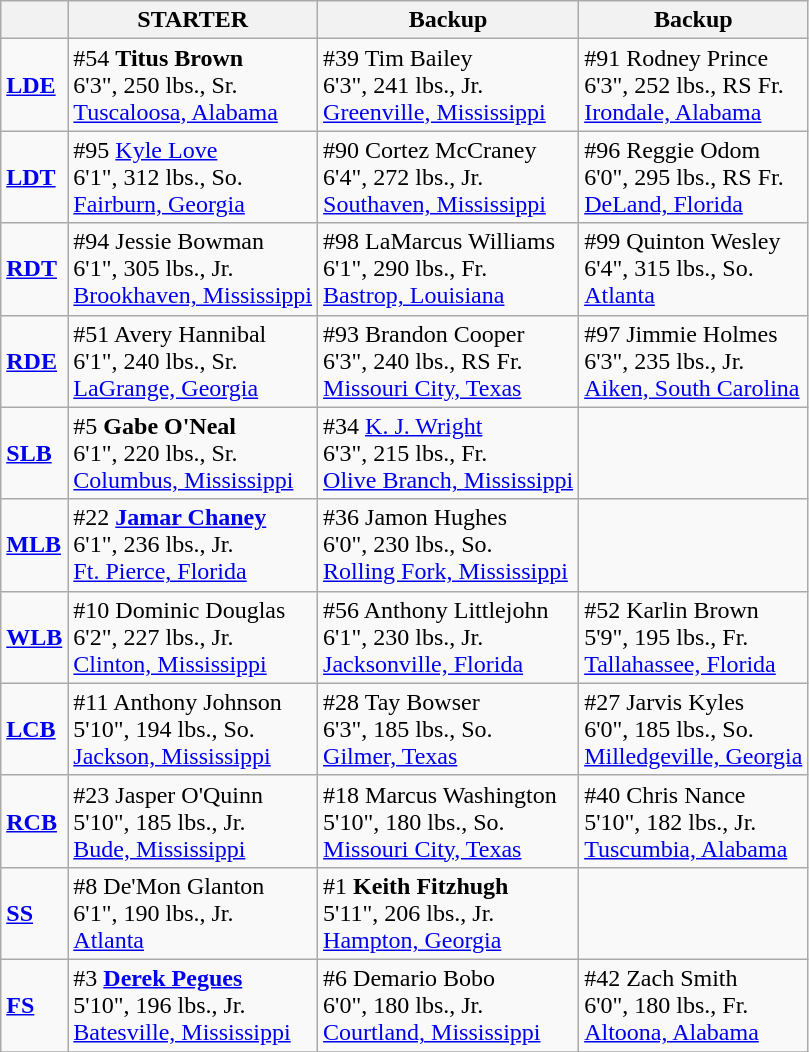<table class="wikitable">
<tr>
<th></th>
<th><strong>STARTER</strong></th>
<th><strong>Backup</strong></th>
<th><strong>Backup</strong></th>
</tr>
<tr>
<td><strong><a href='#'>LDE</a></strong></td>
<td>#54 <strong>Titus Brown</strong><br>6'3", 250 lbs., Sr.<br><a href='#'>Tuscaloosa, Alabama</a></td>
<td>#39 Tim Bailey<br>6'3", 241 lbs., Jr.<br><a href='#'>Greenville, Mississippi</a></td>
<td>#91 Rodney Prince<br>6'3", 252 lbs., RS Fr.<br><a href='#'>Irondale, Alabama</a></td>
</tr>
<tr>
<td><strong><a href='#'>LDT</a></strong></td>
<td>#95 <a href='#'>Kyle Love</a><br>6'1", 312 lbs., So.<br><a href='#'>Fairburn, Georgia</a></td>
<td>#90 Cortez McCraney<br>6'4", 272 lbs., Jr.<br><a href='#'>Southaven, Mississippi</a></td>
<td>#96 Reggie Odom<br>6'0", 295 lbs., RS Fr.<br><a href='#'>DeLand, Florida</a></td>
</tr>
<tr>
<td><strong><a href='#'>RDT</a></strong></td>
<td>#94 Jessie Bowman<br>6'1", 305 lbs., Jr.<br><a href='#'>Brookhaven, Mississippi</a></td>
<td>#98 LaMarcus Williams<br>6'1", 290 lbs., Fr.<br><a href='#'>Bastrop, Louisiana</a></td>
<td>#99 Quinton Wesley<br>6'4", 315 lbs., So.<br><a href='#'>Atlanta</a></td>
</tr>
<tr>
<td><strong><a href='#'>RDE</a></strong></td>
<td>#51 Avery Hannibal<br>6'1", 240 lbs., Sr.<br><a href='#'>LaGrange, Georgia</a></td>
<td>#93 Brandon Cooper<br>6'3", 240 lbs., RS Fr.<br><a href='#'>Missouri City, Texas</a></td>
<td>#97 Jimmie Holmes<br>6'3", 235 lbs., Jr.<br><a href='#'>Aiken, South Carolina</a></td>
</tr>
<tr>
<td><strong><a href='#'>SLB</a></strong></td>
<td>#5 <strong>Gabe O'Neal</strong><br>6'1", 220 lbs., Sr.<br><a href='#'>Columbus, Mississippi</a></td>
<td>#34 <a href='#'>K. J. Wright</a><br>6'3", 215 lbs., Fr.<br><a href='#'>Olive Branch, Mississippi</a></td>
<td></td>
</tr>
<tr>
<td><strong><a href='#'>MLB</a></strong></td>
<td>#22 <strong><a href='#'>Jamar Chaney</a></strong><br>6'1", 236 lbs., Jr.<br><a href='#'>Ft. Pierce, Florida</a></td>
<td>#36 Jamon Hughes<br>6'0", 230 lbs., So.<br><a href='#'>Rolling Fork, Mississippi</a></td>
<td></td>
</tr>
<tr>
<td><strong><a href='#'>WLB</a></strong></td>
<td>#10 Dominic Douglas<br>6'2", 227 lbs., Jr.<br><a href='#'>Clinton, Mississippi</a></td>
<td>#56 Anthony Littlejohn<br>6'1", 230 lbs., Jr.<br><a href='#'>Jacksonville, Florida</a></td>
<td>#52 Karlin Brown<br>5'9", 195 lbs., Fr.<br><a href='#'>Tallahassee, Florida</a></td>
</tr>
<tr>
<td><strong><a href='#'>LCB</a></strong></td>
<td>#11 Anthony Johnson<br>5'10", 194 lbs., So.<br><a href='#'>Jackson, Mississippi</a></td>
<td>#28 Tay Bowser<br>6'3", 185 lbs., So.<br><a href='#'>Gilmer, Texas</a></td>
<td>#27 Jarvis Kyles<br>6'0", 185 lbs., So.<br><a href='#'>Milledgeville, Georgia</a></td>
</tr>
<tr>
<td><strong><a href='#'>RCB</a></strong></td>
<td>#23 Jasper O'Quinn<br>5'10", 185 lbs., Jr.<br><a href='#'>Bude, Mississippi</a></td>
<td>#18 Marcus Washington<br>5'10", 180 lbs., So.<br><a href='#'>Missouri City, Texas</a></td>
<td>#40 Chris Nance<br>5'10", 182 lbs., Jr.<br><a href='#'>Tuscumbia, Alabama</a></td>
</tr>
<tr>
<td><strong><a href='#'>SS</a></strong></td>
<td>#8 De'Mon Glanton<br>6'1", 190 lbs., Jr.<br><a href='#'>Atlanta</a></td>
<td>#1 <strong>Keith Fitzhugh</strong><br>5'11", 206 lbs., Jr.<br><a href='#'>Hampton, Georgia</a></td>
<td></td>
</tr>
<tr>
<td><strong><a href='#'>FS</a></strong></td>
<td>#3 <strong><a href='#'>Derek Pegues</a></strong><br>5'10", 196 lbs., Jr.<br><a href='#'>Batesville, Mississippi</a></td>
<td>#6 Demario Bobo<br>6'0", 180 lbs., Jr.<br><a href='#'>Courtland, Mississippi</a></td>
<td>#42 Zach Smith<br>6'0", 180 lbs., Fr.<br><a href='#'>Altoona, Alabama</a></td>
</tr>
<tr>
</tr>
</table>
